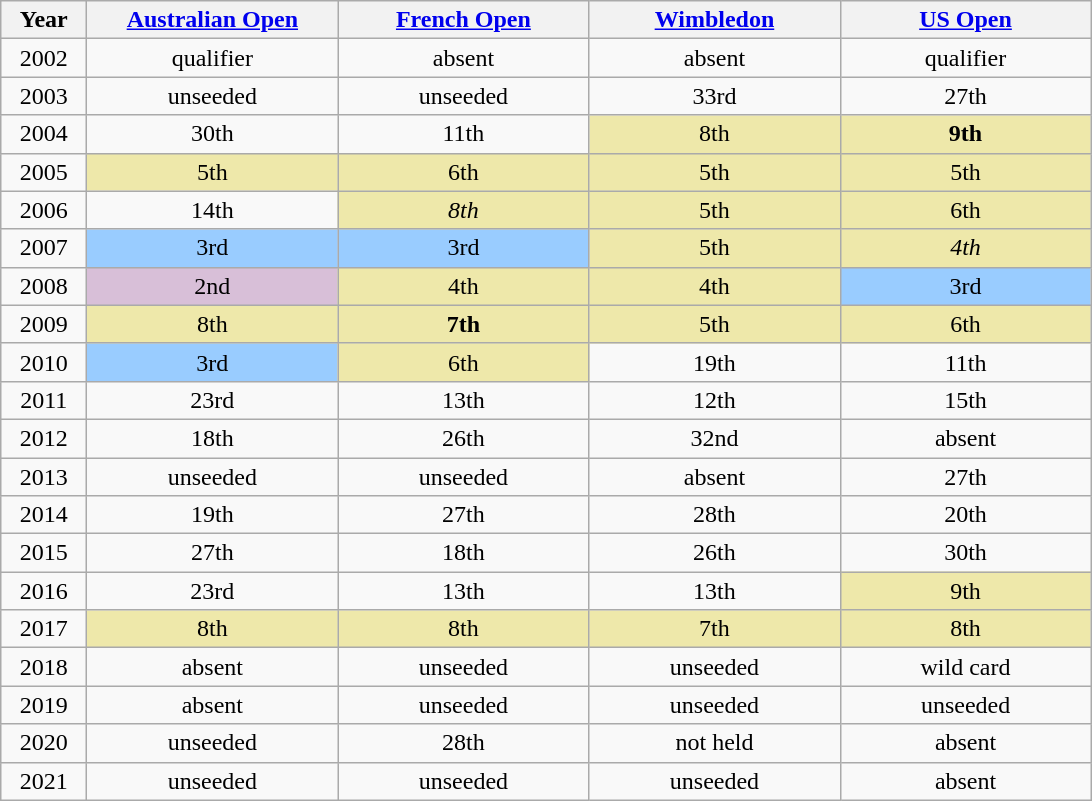<table class=wikitable style="text-align:center">
<tr>
<th width=50>Year</th>
<th width=160><a href='#'>Australian Open</a></th>
<th width=160><a href='#'>French Open</a></th>
<th width=160><a href='#'>Wimbledon</a></th>
<th width=160><a href='#'>US Open</a></th>
</tr>
<tr>
<td>2002</td>
<td>qualifier</td>
<td>absent</td>
<td>absent</td>
<td>qualifier</td>
</tr>
<tr>
<td>2003</td>
<td>unseeded</td>
<td>unseeded</td>
<td>33rd</td>
<td>27th</td>
</tr>
<tr>
<td>2004</td>
<td>30th</td>
<td>11th</td>
<td bgcolor="eee8aa">8th</td>
<td bgcolor=eee8aa><strong>9th</strong></td>
</tr>
<tr>
<td>2005</td>
<td bgcolor=eee8aa>5th</td>
<td bgcolor="eee8aa">6th</td>
<td bgcolor="eee8aa">5th</td>
<td bgcolor=eee8aa>5th</td>
</tr>
<tr>
<td>2006</td>
<td>14th</td>
<td bgcolor="eee8aa"><em>8th</em></td>
<td bgcolor=eee8aa>5th</td>
<td bgcolor=eee8aa>6th</td>
</tr>
<tr>
<td>2007</td>
<td bgcolor=99ccff>3rd</td>
<td bgcolor="99ccff">3rd</td>
<td bgcolor="eee8aa">5th</td>
<td bgcolor="eee8aa"><em>4th</em></td>
</tr>
<tr>
<td>2008</td>
<td bgcolor=thistle>2nd</td>
<td bgcolor="eee8aa">4th</td>
<td bgcolor="eee8aa">4th</td>
<td bgcolor=99ccff>3rd</td>
</tr>
<tr>
<td>2009</td>
<td bgcolor=eee8aa>8th</td>
<td bgcolor="eee8aa"><strong>7th</strong></td>
<td bgcolor=eee8aa>5th</td>
<td bgcolor=eee8aa>6th</td>
</tr>
<tr>
<td>2010</td>
<td bgcolor=99ccff>3rd</td>
<td bgcolor="eee8aa">6th</td>
<td>19th</td>
<td>11th</td>
</tr>
<tr>
<td>2011</td>
<td>23rd</td>
<td>13th</td>
<td>12th</td>
<td>15th</td>
</tr>
<tr>
<td>2012</td>
<td>18th</td>
<td>26th</td>
<td>32nd</td>
<td>absent</td>
</tr>
<tr>
<td>2013</td>
<td>unseeded</td>
<td>unseeded</td>
<td>absent</td>
<td>27th</td>
</tr>
<tr>
<td>2014</td>
<td>19th</td>
<td>27th</td>
<td>28th</td>
<td>20th</td>
</tr>
<tr>
<td>2015</td>
<td>27th</td>
<td>18th</td>
<td>26th</td>
<td>30th</td>
</tr>
<tr>
<td>2016</td>
<td>23rd</td>
<td>13th</td>
<td>13th</td>
<td bgcolor=eee8aa>9th</td>
</tr>
<tr>
<td>2017</td>
<td bgcolor=eee8aa>8th</td>
<td bgcolor="eee8aa">8th</td>
<td bgcolor="eee8aa">7th</td>
<td bgcolor=eee8aa>8th</td>
</tr>
<tr>
<td>2018</td>
<td>absent</td>
<td>unseeded</td>
<td>unseeded</td>
<td>wild card</td>
</tr>
<tr>
<td>2019</td>
<td>absent</td>
<td>unseeded</td>
<td>unseeded</td>
<td>unseeded</td>
</tr>
<tr>
<td>2020</td>
<td>unseeded</td>
<td>28th</td>
<td>not held</td>
<td>absent</td>
</tr>
<tr>
<td>2021</td>
<td>unseeded</td>
<td>unseeded</td>
<td>unseeded</td>
<td>absent</td>
</tr>
</table>
